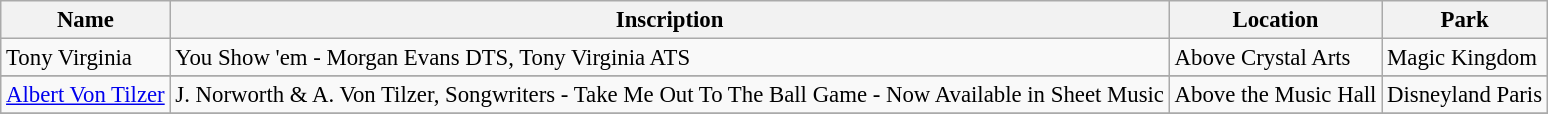<table class="wikitable" style="font-size: 95%">
<tr>
<th>Name</th>
<th>Inscription</th>
<th>Location</th>
<th>Park</th>
</tr>
<tr>
<td>Tony Virginia</td>
<td>You Show 'em - Morgan Evans DTS, Tony Virginia ATS</td>
<td>Above Crystal Arts</td>
<td>Magic Kingdom</td>
</tr>
<tr>
</tr>
<tr>
<td><a href='#'>Albert Von Tilzer</a></td>
<td>J. Norworth & A. Von Tilzer, Songwriters - Take Me Out To The Ball Game - Now Available in Sheet Music</td>
<td>Above the Music Hall</td>
<td>Disneyland Paris</td>
</tr>
<tr>
</tr>
</table>
